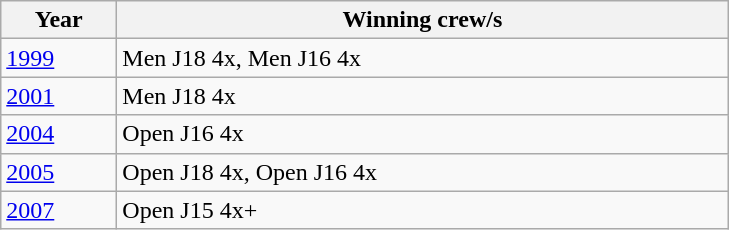<table class="wikitable">
<tr>
<th width=70>Year</th>
<th width=400>Winning crew/s</th>
</tr>
<tr>
<td><a href='#'>1999</a></td>
<td>Men J18 4x, Men J16 4x</td>
</tr>
<tr>
<td><a href='#'>2001</a></td>
<td>Men J18 4x </td>
</tr>
<tr>
<td><a href='#'>2004</a></td>
<td>Open J16 4x</td>
</tr>
<tr>
<td><a href='#'>2005</a></td>
<td>Open J18 4x, Open J16 4x </td>
</tr>
<tr>
<td><a href='#'>2007</a></td>
<td>Open J15 4x+</td>
</tr>
</table>
